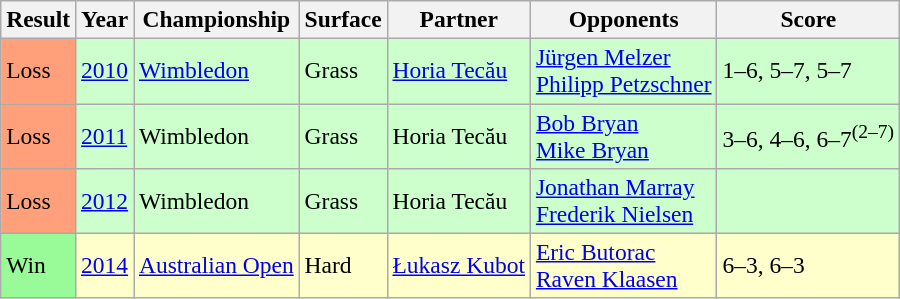<table class="sortable wikitable" style=font-size:98%>
<tr>
<th>Result</th>
<th>Year</th>
<th>Championship</th>
<th>Surface</th>
<th>Partner</th>
<th>Opponents</th>
<th class="unsortable">Score</th>
</tr>
<tr style="background:#cfc;">
<td bgcolor=FFA07A>Loss</td>
<td><a href='#'>2010</a></td>
<td><a href='#'>Wimbledon</a></td>
<td>Grass</td>
<td> <a href='#'>Horia Tecău</a></td>
<td> <a href='#'>Jürgen Melzer</a><br> <a href='#'>Philipp Petzschner</a></td>
<td>1–6, 5–7, 5–7</td>
</tr>
<tr style="background:#cfc;">
<td bgcolor=FFA07A>Loss</td>
<td><a href='#'>2011</a></td>
<td>Wimbledon </td>
<td>Grass</td>
<td> Horia Tecău</td>
<td> <a href='#'>Bob Bryan</a><br> <a href='#'>Mike Bryan</a></td>
<td>3–6, 4–6, 6–7<sup>(2–7)</sup></td>
</tr>
<tr style="background:#cfc;">
<td bgcolor=FFA07A>Loss</td>
<td><a href='#'>2012</a></td>
<td>Wimbledon </td>
<td>Grass</td>
<td> Horia Tecău</td>
<td> <a href='#'>Jonathan Marray</a><br> <a href='#'>Frederik Nielsen</a></td>
<td></td>
</tr>
<tr style="background:#ffc;">
<td bgcolor=98FB98>Win</td>
<td><a href='#'>2014</a></td>
<td><a href='#'>Australian Open</a></td>
<td>Hard</td>
<td> <a href='#'>Łukasz Kubot</a></td>
<td> <a href='#'>Eric Butorac</a><br> <a href='#'>Raven Klaasen</a></td>
<td>6–3, 6–3</td>
</tr>
</table>
